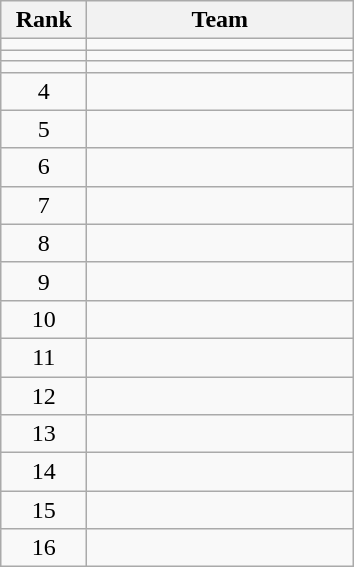<table class="wikitable" style="text-align: center">
<tr>
<th width=50>Rank</th>
<th width=170>Team</th>
</tr>
<tr>
<td></td>
<td align=left></td>
</tr>
<tr>
<td></td>
<td align=left></td>
</tr>
<tr>
<td></td>
<td align=left></td>
</tr>
<tr>
<td>4</td>
<td align=left></td>
</tr>
<tr>
<td>5</td>
<td align=left></td>
</tr>
<tr>
<td>6</td>
<td align=left></td>
</tr>
<tr>
<td>7</td>
<td align=left></td>
</tr>
<tr>
<td>8</td>
<td align=left></td>
</tr>
<tr>
<td>9</td>
<td align=left></td>
</tr>
<tr>
<td>10</td>
<td align=left></td>
</tr>
<tr>
<td>11</td>
<td align=left></td>
</tr>
<tr>
<td>12</td>
<td align=left></td>
</tr>
<tr>
<td>13</td>
<td align=left></td>
</tr>
<tr>
<td>14</td>
<td align=left></td>
</tr>
<tr>
<td>15</td>
<td align=left></td>
</tr>
<tr>
<td>16</td>
<td align=left></td>
</tr>
</table>
